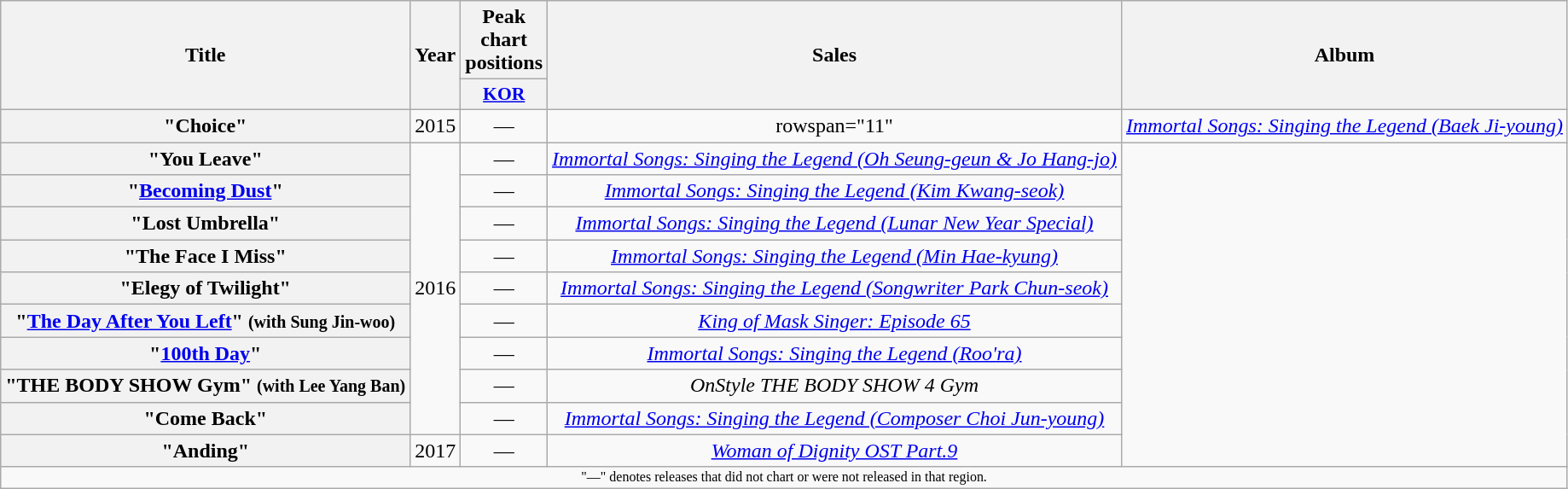<table class="wikitable plainrowheaders" style="text-align:center">
<tr>
<th scope="col" rowspan="2">Title</th>
<th scope="col" rowspan="2">Year</th>
<th scope="col" colspan="1">Peak chart positions</th>
<th scope="col" rowspan="2">Sales</th>
<th scope="col" rowspan="2">Album</th>
</tr>
<tr>
<th style="text-align:center; width:30px; font-size:90%;"><a href='#'>KOR</a><br></th>
</tr>
<tr>
<th scope="row">"Choice"</th>
<td>2015</td>
<td>—</td>
<td>rowspan="11" </td>
<td><em><a href='#'>Immortal Songs: Singing the Legend (Baek Ji-young)</a></em></td>
</tr>
<tr>
<th scope="row">"You Leave" </th>
<td rowspan="9">2016</td>
<td>—</td>
<td><em><a href='#'>Immortal Songs: Singing the Legend (Oh Seung-geun & Jo Hang-jo)</a></em></td>
</tr>
<tr>
<th scope="row">"<a href='#'>Becoming Dust</a>" </th>
<td>—</td>
<td><em><a href='#'>Immortal Songs: Singing the Legend (Kim Kwang-seok)</a></em></td>
</tr>
<tr>
<th scope="row">"Lost Umbrella" </th>
<td>—</td>
<td><em><a href='#'>Immortal Songs: Singing the Legend (Lunar New Year Special)</a></em></td>
</tr>
<tr>
<th scope="row">"The Face I Miss" </th>
<td>—</td>
<td><em><a href='#'>Immortal Songs: Singing the Legend (Min Hae-kyung)</a></em></td>
</tr>
<tr>
<th scope="row">"Elegy of Twilight" </th>
<td>—</td>
<td><em><a href='#'>Immortal Songs: Singing the Legend (Songwriter Park Chun-seok)</a></em></td>
</tr>
<tr>
<th scope="row">"<a href='#'>The Day After You Left</a>"  <small>(with Sung Jin-woo)</small></th>
<td>—</td>
<td><em><a href='#'>King of Mask Singer: Episode 65</a></em></td>
</tr>
<tr>
<th scope="row">"<a href='#'>100th Day</a>" </th>
<td>—</td>
<td><em><a href='#'>Immortal Songs: Singing the Legend (Roo'ra)</a></em></td>
</tr>
<tr>
<th scope="row">"THE BODY SHOW Gym"  <small>(with Lee Yang Ban)</small></th>
<td>—</td>
<td><em>OnStyle THE BODY SHOW 4 Gym</em></td>
</tr>
<tr>
<th scope="row">"Come Back" </th>
<td>—</td>
<td><em><a href='#'>Immortal Songs: Singing the Legend (Composer Choi Jun-young)</a></em></td>
</tr>
<tr>
<th scope="row">"Anding"</th>
<td>2017</td>
<td>—</td>
<td><em><a href='#'>Woman of Dignity OST Part.9</a></em></td>
</tr>
<tr>
<td colspan="5" style="font-size:8pt;">"—" denotes releases that did not chart or were not released in that region.</td>
</tr>
</table>
